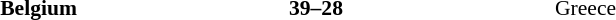<table width=75% cellspacing=1>
<tr>
<th width=25%></th>
<th width=25%></th>
<th width=25%></th>
</tr>
<tr style=font-size:90%>
<td align=right><strong>Belgium</strong></td>
<td align=center><strong>39–28</strong></td>
<td>Greece</td>
</tr>
</table>
